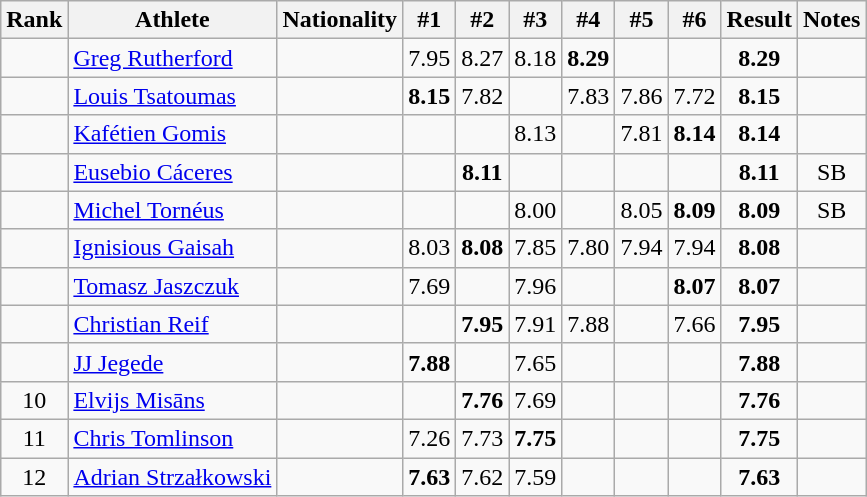<table class="wikitable sortable" style="text-align:center">
<tr>
<th>Rank</th>
<th>Athlete</th>
<th>Nationality</th>
<th>#1</th>
<th>#2</th>
<th>#3</th>
<th>#4</th>
<th>#5</th>
<th>#6</th>
<th>Result</th>
<th>Notes</th>
</tr>
<tr>
<td></td>
<td align="left"><a href='#'>Greg Rutherford</a></td>
<td align=left></td>
<td>7.95</td>
<td>8.27</td>
<td>8.18</td>
<td><strong>8.29</strong></td>
<td></td>
<td></td>
<td><strong>8.29</strong></td>
<td></td>
</tr>
<tr>
<td></td>
<td align="left"><a href='#'>Louis Tsatoumas</a></td>
<td align=left></td>
<td><strong>8.15</strong></td>
<td>7.82</td>
<td></td>
<td>7.83</td>
<td>7.86</td>
<td>7.72</td>
<td><strong>8.15</strong></td>
<td></td>
</tr>
<tr>
<td></td>
<td align="left"><a href='#'>Kafétien Gomis</a></td>
<td align=left></td>
<td></td>
<td></td>
<td>8.13</td>
<td></td>
<td>7.81</td>
<td><strong>8.14</strong></td>
<td><strong>8.14</strong></td>
<td></td>
</tr>
<tr>
<td></td>
<td align="left"><a href='#'>Eusebio Cáceres</a></td>
<td align=left></td>
<td></td>
<td><strong>8.11</strong></td>
<td></td>
<td></td>
<td></td>
<td></td>
<td><strong>8.11</strong></td>
<td>SB</td>
</tr>
<tr>
<td></td>
<td align="left"><a href='#'>Michel Tornéus</a></td>
<td align=left></td>
<td></td>
<td></td>
<td>8.00</td>
<td></td>
<td>8.05</td>
<td><strong>8.09</strong></td>
<td><strong>8.09</strong></td>
<td>SB</td>
</tr>
<tr>
<td></td>
<td align="left"><a href='#'>Ignisious Gaisah</a></td>
<td align=left></td>
<td>8.03</td>
<td><strong>8.08</strong></td>
<td>7.85</td>
<td>7.80</td>
<td>7.94</td>
<td>7.94</td>
<td><strong>8.08</strong></td>
<td></td>
</tr>
<tr>
<td></td>
<td align="left"><a href='#'>Tomasz Jaszczuk</a></td>
<td align=left></td>
<td>7.69</td>
<td></td>
<td>7.96</td>
<td></td>
<td></td>
<td><strong>8.07</strong></td>
<td><strong>8.07</strong></td>
<td></td>
</tr>
<tr>
<td></td>
<td align="left"><a href='#'>Christian Reif</a></td>
<td align=left></td>
<td></td>
<td><strong>7.95</strong></td>
<td>7.91</td>
<td>7.88</td>
<td></td>
<td>7.66</td>
<td><strong>7.95</strong></td>
<td></td>
</tr>
<tr>
<td></td>
<td align="left"><a href='#'>JJ Jegede</a></td>
<td align=left></td>
<td><strong>7.88</strong></td>
<td></td>
<td>7.65</td>
<td></td>
<td></td>
<td></td>
<td><strong>7.88</strong></td>
<td></td>
</tr>
<tr>
<td>10</td>
<td align="left"><a href='#'>Elvijs Misāns</a></td>
<td align=left></td>
<td></td>
<td><strong>7.76</strong></td>
<td>7.69</td>
<td></td>
<td></td>
<td></td>
<td><strong>7.76</strong></td>
<td></td>
</tr>
<tr>
<td>11</td>
<td align="left"><a href='#'>Chris Tomlinson</a></td>
<td align=left></td>
<td>7.26</td>
<td>7.73</td>
<td><strong>7.75</strong></td>
<td></td>
<td></td>
<td></td>
<td><strong>7.75</strong></td>
<td></td>
</tr>
<tr>
<td>12</td>
<td align="left"><a href='#'>Adrian Strzałkowski</a></td>
<td align=left></td>
<td><strong>7.63</strong></td>
<td>7.62</td>
<td>7.59</td>
<td></td>
<td></td>
<td></td>
<td><strong>7.63</strong></td>
<td></td>
</tr>
</table>
